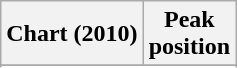<table class="wikitable sortable plainrowheaders" style="text-align:center">
<tr>
<th scope="col">Chart (2010)</th>
<th scope="col">Peak<br>position</th>
</tr>
<tr>
</tr>
<tr>
</tr>
<tr>
</tr>
</table>
